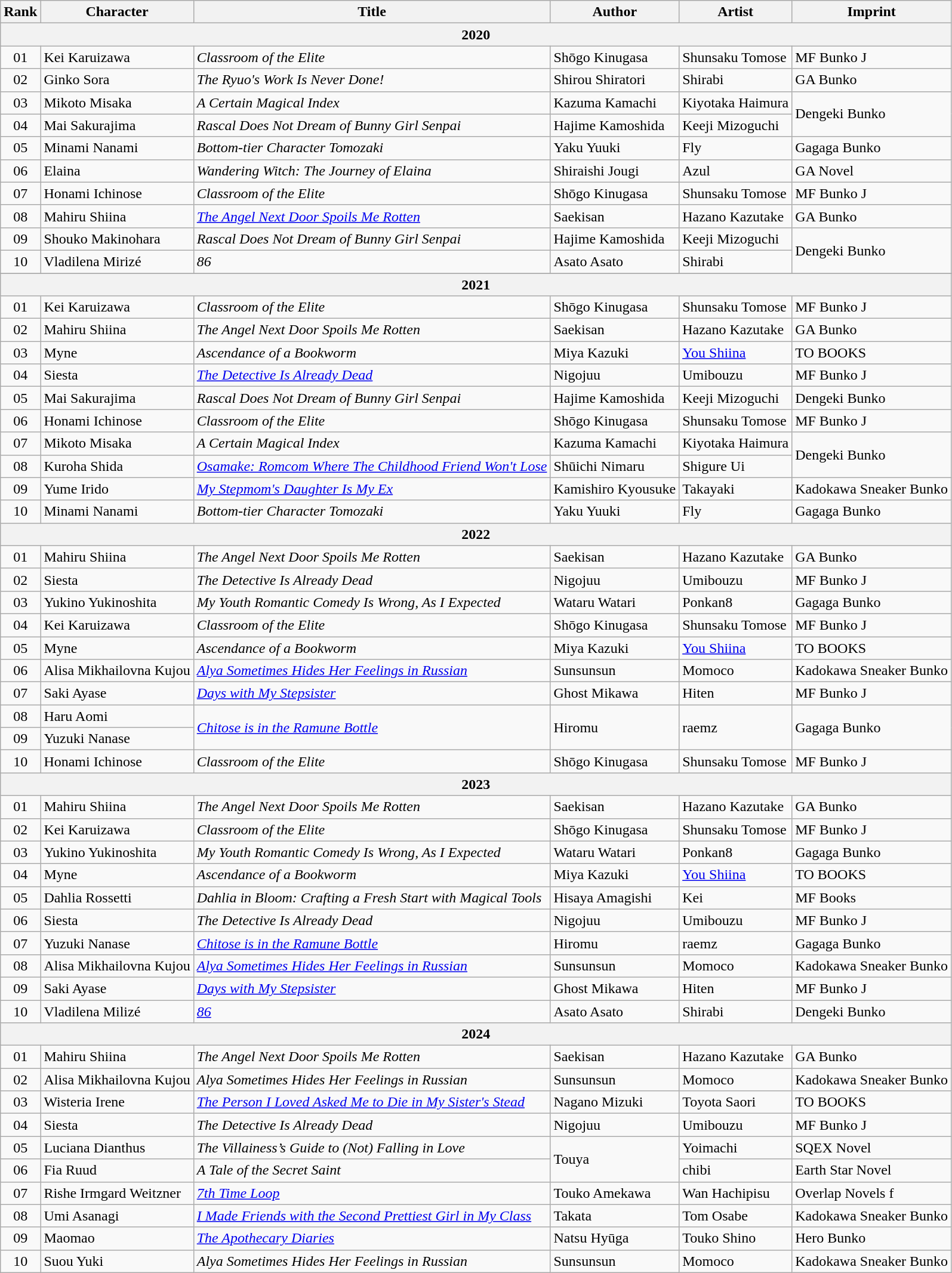<table class="wikitable">
<tr>
<th>Rank</th>
<th>Character</th>
<th>Title</th>
<th>Author</th>
<th>Artist</th>
<th>Imprint</th>
</tr>
<tr>
<th colspan="6">2020</th>
</tr>
<tr>
<td align="center">01</td>
<td>Kei Karuizawa</td>
<td><em>Classroom of the Elite</em></td>
<td>Shōgo Kinugasa</td>
<td>Shunsaku Tomose</td>
<td>MF Bunko J</td>
</tr>
<tr>
<td align="center">02</td>
<td>Ginko Sora</td>
<td><em>The Ryuo's Work Is Never Done!</em></td>
<td>Shirou Shiratori</td>
<td>Shirabi</td>
<td>GA Bunko</td>
</tr>
<tr>
<td align="center">03</td>
<td>Mikoto Misaka</td>
<td><em>A Certain Magical Index</em></td>
<td>Kazuma Kamachi</td>
<td>Kiyotaka Haimura</td>
<td rowspan="2">Dengeki Bunko</td>
</tr>
<tr>
<td align="center">04</td>
<td>Mai Sakurajima</td>
<td><em>Rascal Does Not Dream of Bunny Girl Senpai</em></td>
<td>Hajime Kamoshida</td>
<td>Keeji Mizoguchi</td>
</tr>
<tr>
<td align="center">05</td>
<td>Minami Nanami</td>
<td><em>Bottom-tier Character Tomozaki</em></td>
<td>Yaku Yuuki</td>
<td>Fly</td>
<td>Gagaga Bunko</td>
</tr>
<tr>
<td align="center">06</td>
<td>Elaina</td>
<td><em>Wandering Witch: The Journey of Elaina</em></td>
<td>Shiraishi Jougi</td>
<td>Azul</td>
<td>GA Novel</td>
</tr>
<tr>
<td align="center">07</td>
<td>Honami Ichinose</td>
<td><em>Classroom of the Elite</em></td>
<td>Shōgo Kinugasa</td>
<td>Shunsaku Tomose</td>
<td>MF Bunko J</td>
</tr>
<tr>
<td align="center">08</td>
<td>Mahiru Shiina</td>
<td><em><a href='#'>The Angel Next Door Spoils Me Rotten</a></em></td>
<td>Saekisan</td>
<td>Hazano Kazutake</td>
<td>GA Bunko</td>
</tr>
<tr>
<td align="center">09</td>
<td>Shouko Makinohara</td>
<td><em>Rascal Does Not Dream of Bunny Girl Senpai</em></td>
<td>Hajime Kamoshida</td>
<td>Keeji Mizoguchi</td>
<td rowspan="2">Dengeki Bunko</td>
</tr>
<tr>
<td align="center">10</td>
<td>Vladilena Mirizé</td>
<td><em>86</em></td>
<td>Asato Asato</td>
<td>Shirabi</td>
</tr>
<tr>
</tr>
<tr>
<th colspan="6">2021</th>
</tr>
<tr>
<td align="center">01</td>
<td>Kei Karuizawa</td>
<td><em>Classroom of the Elite</em></td>
<td>Shōgo Kinugasa</td>
<td>Shunsaku Tomose</td>
<td>MF Bunko J</td>
</tr>
<tr>
<td align="center">02</td>
<td>Mahiru Shiina</td>
<td><em>The Angel Next Door Spoils Me Rotten</em></td>
<td>Saekisan</td>
<td>Hazano Kazutake</td>
<td>GA Bunko</td>
</tr>
<tr>
<td align="center">03</td>
<td>Myne</td>
<td><em>Ascendance of a Bookworm</em></td>
<td>Miya Kazuki</td>
<td><a href='#'>You Shiina</a></td>
<td>TO BOOKS</td>
</tr>
<tr>
<td align="center">04</td>
<td>Siesta</td>
<td><em><a href='#'>The Detective Is Already Dead</a></em></td>
<td>Nigojuu</td>
<td>Umibouzu</td>
<td>MF Bunko J</td>
</tr>
<tr>
<td align="center">05</td>
<td>Mai Sakurajima</td>
<td><em>Rascal Does Not Dream of Bunny Girl Senpai</em></td>
<td>Hajime Kamoshida</td>
<td>Keeji Mizoguchi</td>
<td>Dengeki Bunko</td>
</tr>
<tr>
<td align="center">06</td>
<td>Honami Ichinose</td>
<td><em>Classroom of the Elite</em></td>
<td>Shōgo Kinugasa</td>
<td>Shunsaku Tomose</td>
<td>MF Bunko J</td>
</tr>
<tr>
<td align="center">07</td>
<td>Mikoto Misaka</td>
<td><em>A Certain Magical Index</em></td>
<td>Kazuma Kamachi</td>
<td>Kiyotaka Haimura</td>
<td rowspan="2">Dengeki Bunko</td>
</tr>
<tr>
<td align="center">08</td>
<td>Kuroha Shida</td>
<td><em><a href='#'>Osamake: Romcom Where The Childhood Friend Won't Lose</a></em></td>
<td>Shūichi Nimaru</td>
<td>Shigure Ui</td>
</tr>
<tr>
<td align="center">09</td>
<td>Yume Irido</td>
<td><em><a href='#'>My Stepmom's Daughter Is My Ex</a></em></td>
<td>Kamishiro Kyousuke</td>
<td>Takayaki</td>
<td>Kadokawa Sneaker Bunko</td>
</tr>
<tr>
<td align="center">10</td>
<td>Minami Nanami</td>
<td><em>Bottom-tier Character Tomozaki</em></td>
<td>Yaku Yuuki</td>
<td>Fly</td>
<td>Gagaga Bunko</td>
</tr>
<tr>
<th colspan="6">2022</th>
</tr>
<tr>
<td align="center">01</td>
<td>Mahiru Shiina</td>
<td><em>The Angel Next Door Spoils Me Rotten</em></td>
<td>Saekisan</td>
<td>Hazano Kazutake</td>
<td>GA Bunko</td>
</tr>
<tr>
<td align="center">02</td>
<td>Siesta</td>
<td><em>The Detective Is Already Dead</em></td>
<td>Nigojuu</td>
<td>Umibouzu</td>
<td>MF Bunko J</td>
</tr>
<tr>
<td align="center">03</td>
<td>Yukino Yukinoshita</td>
<td><em>My Youth Romantic Comedy Is Wrong, As I Expected</em></td>
<td>Wataru Watari</td>
<td>Ponkan8</td>
<td>Gagaga Bunko</td>
</tr>
<tr>
<td align="center">04</td>
<td>Kei Karuizawa</td>
<td><em>Classroom of the Elite</em></td>
<td>Shōgo Kinugasa</td>
<td>Shunsaku Tomose</td>
<td>MF Bunko J</td>
</tr>
<tr>
<td align="center">05</td>
<td>Myne</td>
<td><em>Ascendance of a Bookworm</em></td>
<td>Miya Kazuki</td>
<td><a href='#'>You Shiina</a></td>
<td>TO BOOKS</td>
</tr>
<tr>
<td align="center">06</td>
<td>Alisa Mikhailovna Kujou</td>
<td><em><a href='#'>Alya Sometimes Hides Her Feelings in Russian</a></em></td>
<td>Sunsunsun</td>
<td>Momoco</td>
<td>Kadokawa Sneaker Bunko</td>
</tr>
<tr>
<td align="center">07</td>
<td>Saki Ayase</td>
<td><em><a href='#'>Days with My Stepsister</a></em></td>
<td>Ghost Mikawa</td>
<td>Hiten</td>
<td>MF Bunko J</td>
</tr>
<tr>
<td align="center">08</td>
<td>Haru Aomi</td>
<td rowspan="2"><em><a href='#'>Chitose is in the Ramune Bottle</a></em></td>
<td rowspan="2">Hiromu</td>
<td rowspan="2">raemz</td>
<td rowspan="2">Gagaga Bunko</td>
</tr>
<tr>
<td align="center">09</td>
<td>Yuzuki Nanase</td>
</tr>
<tr>
<td align="center">10</td>
<td>Honami Ichinose</td>
<td><em>Classroom of the Elite</em></td>
<td>Shōgo Kinugasa</td>
<td>Shunsaku Tomose</td>
<td>MF Bunko J</td>
</tr>
<tr>
<th colspan="6">2023</th>
</tr>
<tr>
<td align="center">01</td>
<td>Mahiru Shiina</td>
<td><em>The Angel Next Door Spoils Me Rotten</em></td>
<td>Saekisan</td>
<td>Hazano Kazutake</td>
<td>GA Bunko</td>
</tr>
<tr>
<td align="center">02</td>
<td>Kei Karuizawa</td>
<td><em>Classroom of the Elite</em></td>
<td>Shōgo Kinugasa</td>
<td>Shunsaku Tomose</td>
<td>MF Bunko J</td>
</tr>
<tr>
<td align="center">03</td>
<td>Yukino Yukinoshita</td>
<td><em>My Youth Romantic Comedy Is Wrong, As I Expected</em></td>
<td>Wataru Watari</td>
<td>Ponkan8</td>
<td>Gagaga Bunko</td>
</tr>
<tr>
<td align="center">04</td>
<td>Myne</td>
<td><em>Ascendance of a Bookworm</em></td>
<td>Miya Kazuki</td>
<td><a href='#'>You Shiina</a></td>
<td>TO BOOKS</td>
</tr>
<tr>
<td align="center">05</td>
<td>Dahlia Rossetti</td>
<td><em>Dahlia in Bloom: Crafting a Fresh Start with Magical Tools</em></td>
<td>Hisaya Amagishi</td>
<td>Kei</td>
<td>MF Books</td>
</tr>
<tr>
<td align="center">06</td>
<td>Siesta</td>
<td><em>The Detective Is Already Dead</em></td>
<td>Nigojuu</td>
<td>Umibouzu</td>
<td>MF Bunko J</td>
</tr>
<tr>
<td align="center">07</td>
<td>Yuzuki Nanase</td>
<td><em><a href='#'>Chitose is in the Ramune Bottle</a></em></td>
<td>Hiromu</td>
<td>raemz</td>
<td>Gagaga Bunko</td>
</tr>
<tr>
<td align="center">08</td>
<td>Alisa Mikhailovna Kujou</td>
<td><em><a href='#'>Alya Sometimes Hides Her Feelings in Russian</a></em></td>
<td>Sunsunsun</td>
<td>Momoco</td>
<td>Kadokawa Sneaker Bunko</td>
</tr>
<tr>
<td align="center">09</td>
<td>Saki Ayase</td>
<td><em><a href='#'>Days with My Stepsister</a></em></td>
<td>Ghost Mikawa</td>
<td>Hiten</td>
<td>MF Bunko J</td>
</tr>
<tr>
<td align="center">10</td>
<td>Vladilena Milizé</td>
<td><em><a href='#'>86</a></em></td>
<td>Asato Asato</td>
<td>Shirabi</td>
<td>Dengeki Bunko</td>
</tr>
<tr>
<th colspan="6">2024</th>
</tr>
<tr>
<td align="center">01</td>
<td>Mahiru Shiina</td>
<td><em>The Angel Next Door Spoils Me Rotten</em></td>
<td>Saekisan</td>
<td>Hazano Kazutake</td>
<td>GA Bunko</td>
</tr>
<tr>
<td align="center">02</td>
<td>Alisa Mikhailovna Kujou</td>
<td><em>Alya Sometimes Hides Her Feelings in Russian</em></td>
<td>Sunsunsun</td>
<td>Momoco</td>
<td>Kadokawa Sneaker Bunko</td>
</tr>
<tr>
<td align="center">03</td>
<td>Wisteria Irene</td>
<td><em><a href='#'>The Person I Loved Asked Me to Die in My Sister's Stead</a></em></td>
<td>Nagano Mizuki</td>
<td>Toyota Saori</td>
<td>TO BOOKS</td>
</tr>
<tr>
<td align="center">04</td>
<td>Siesta</td>
<td><em>The Detective Is Already Dead</em></td>
<td>Nigojuu</td>
<td>Umibouzu</td>
<td>MF Bunko J</td>
</tr>
<tr>
<td align="center">05</td>
<td>Luciana Dianthus</td>
<td><em>The Villainess’s Guide to (Not) Falling in Love</em></td>
<td rowspan="2">Touya</td>
<td>Yoimachi</td>
<td>SQEX Novel</td>
</tr>
<tr>
<td align="center">06</td>
<td>Fia Ruud</td>
<td><em>A Tale of the Secret Saint</em></td>
<td>chibi</td>
<td>Earth Star Novel</td>
</tr>
<tr>
<td align="center">07</td>
<td>Rishe Irmgard Weitzner</td>
<td><em><a href='#'>7th Time Loop</a></em></td>
<td>Touko Amekawa</td>
<td>Wan Hachipisu</td>
<td>Overlap Novels f</td>
</tr>
<tr>
<td align="center">08</td>
<td>Umi Asanagi</td>
<td><em><a href='#'>I Made Friends with the Second Prettiest Girl in My Class</a></em></td>
<td>Takata</td>
<td>Tom Osabe</td>
<td>Kadokawa Sneaker Bunko</td>
</tr>
<tr>
<td align="center">09</td>
<td>Maomao</td>
<td><em><a href='#'>The Apothecary Diaries</a></em></td>
<td>Natsu Hyūga</td>
<td>Touko Shino</td>
<td>Hero Bunko</td>
</tr>
<tr>
<td align="center">10</td>
<td>Suou Yuki</td>
<td><em>Alya Sometimes Hides Her Feelings in Russian</em></td>
<td>Sunsunsun</td>
<td>Momoco</td>
<td>Kadokawa Sneaker Bunko</td>
</tr>
</table>
